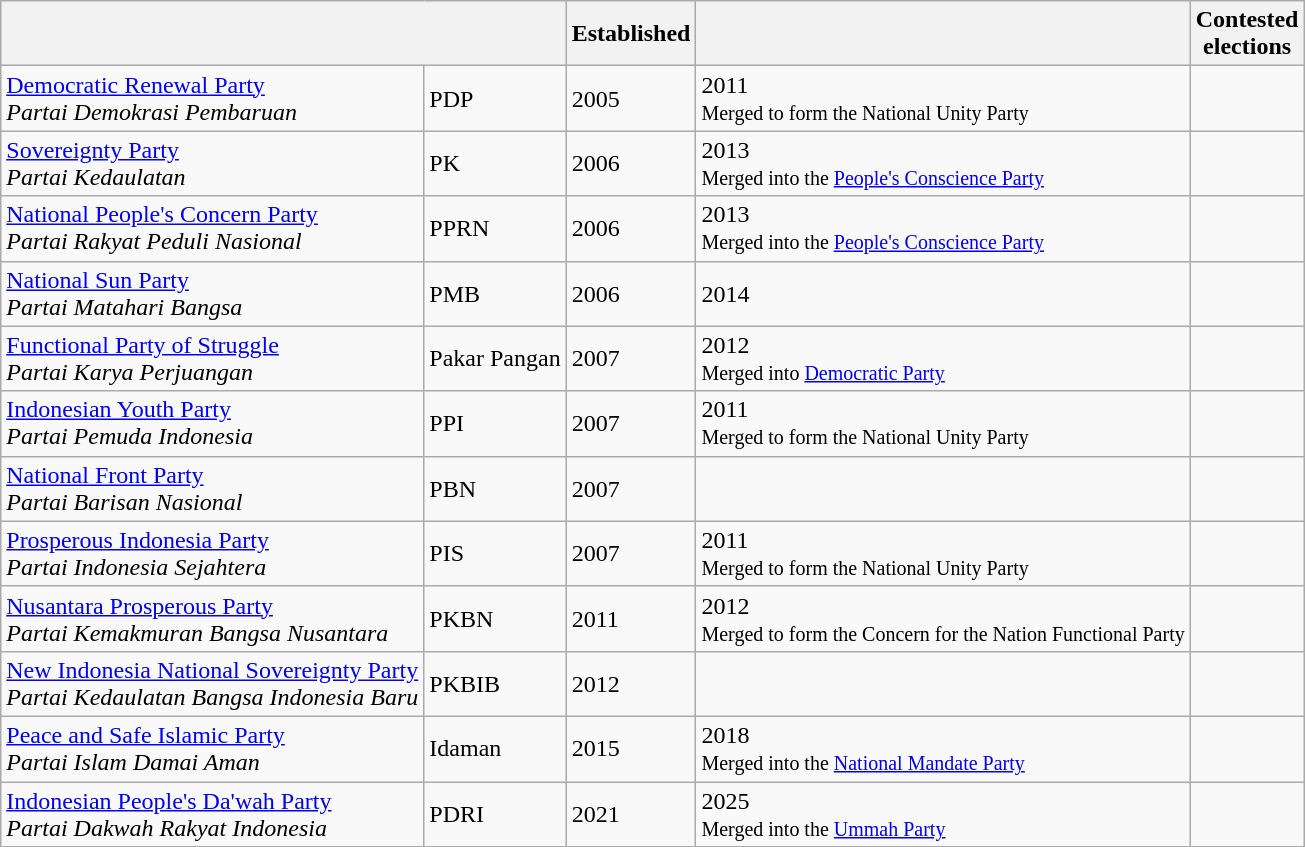<table class="wikitable">
<tr>
<th colspan="2"></th>
<th>Established</th>
<th></th>
<th>Contested<br>elections</th>
</tr>
<tr>
<td><a href='#'>Democratic Renewal Party</a> <br><em>Partai Demokrasi Pembaruan</em></td>
<td>PDP</td>
<td>2005</td>
<td>2011<br><small>Merged to form the National Unity Party</small></td>
<td></td>
</tr>
<tr>
<td><a href='#'>Sovereignty Party</a><br><em>Partai Kedaulatan</em></td>
<td>PK</td>
<td>2006</td>
<td>2013<br><small>Merged into the <a href='#'>People's Conscience Party</a></small></td>
<td></td>
</tr>
<tr>
<td><a href='#'>National People's Concern Party</a><br><em>Partai Rakyat Peduli Nasional</em></td>
<td>PPRN</td>
<td>2006</td>
<td>2013<br><small>Merged into the <a href='#'>People's Conscience Party</a></small></td>
<td></td>
</tr>
<tr>
<td><a href='#'>National Sun Party</a><br><em>Partai Matahari Bangsa</em></td>
<td>PMB</td>
<td>2006</td>
<td>2014</td>
<td></td>
</tr>
<tr>
<td><a href='#'>Functional Party of Struggle</a><br><em>Partai Karya Perjuangan</em></td>
<td>Pakar Pangan</td>
<td>2007</td>
<td>2012<br><small>Merged into <a href='#'>Democratic Party</a></small></td>
<td></td>
</tr>
<tr>
<td><a href='#'>Indonesian Youth Party</a> <br><em>Partai Pemuda Indonesia</em></td>
<td>PPI</td>
<td>2007</td>
<td>2011<br><small>Merged to form the National Unity Party</small></td>
<td></td>
</tr>
<tr>
<td><a href='#'>National Front Party</a> <br><em>Partai Barisan Nasional</em></td>
<td>PBN</td>
<td>2007</td>
<td></td>
<td></td>
</tr>
<tr>
<td><a href='#'>Prosperous Indonesia Party</a><br><em>Partai Indonesia Sejahtera</em></td>
<td>PIS</td>
<td>2007</td>
<td>2011<br><small>Merged to form the National Unity Party</small></td>
<td></td>
</tr>
<tr>
<td><a href='#'>Nusantara Prosperous Party</a><br><em>Partai Kemakmuran Bangsa Nusantara</em></td>
<td>PKBN</td>
<td>2011</td>
<td>2012<br><small>Merged to form the Concern for the Nation Functional Party</small></td>
<td></td>
</tr>
<tr>
<td><a href='#'>New Indonesia National Sovereignty Party</a><br><em>Partai Kedaulatan Bangsa Indonesia Baru</em></td>
<td>PKBIB</td>
<td>2012</td>
<td></td>
<td></td>
</tr>
<tr>
<td><a href='#'>Peace and Safe Islamic Party</a><br><em>Partai Islam Damai Aman</em></td>
<td>Idaman</td>
<td>2015</td>
<td>2018<br><small>Merged into the <a href='#'>National Mandate Party</a></small></td>
<td></td>
</tr>
<tr>
<td><a href='#'>Indonesian People's Da'wah Party</a><br><em>Partai Dakwah Rakyat Indonesia</em></td>
<td>PDRI</td>
<td>2021</td>
<td>2025<br><small>Merged into the <a href='#'>Ummah Party</a></small></td>
<td></td>
</tr>
</table>
